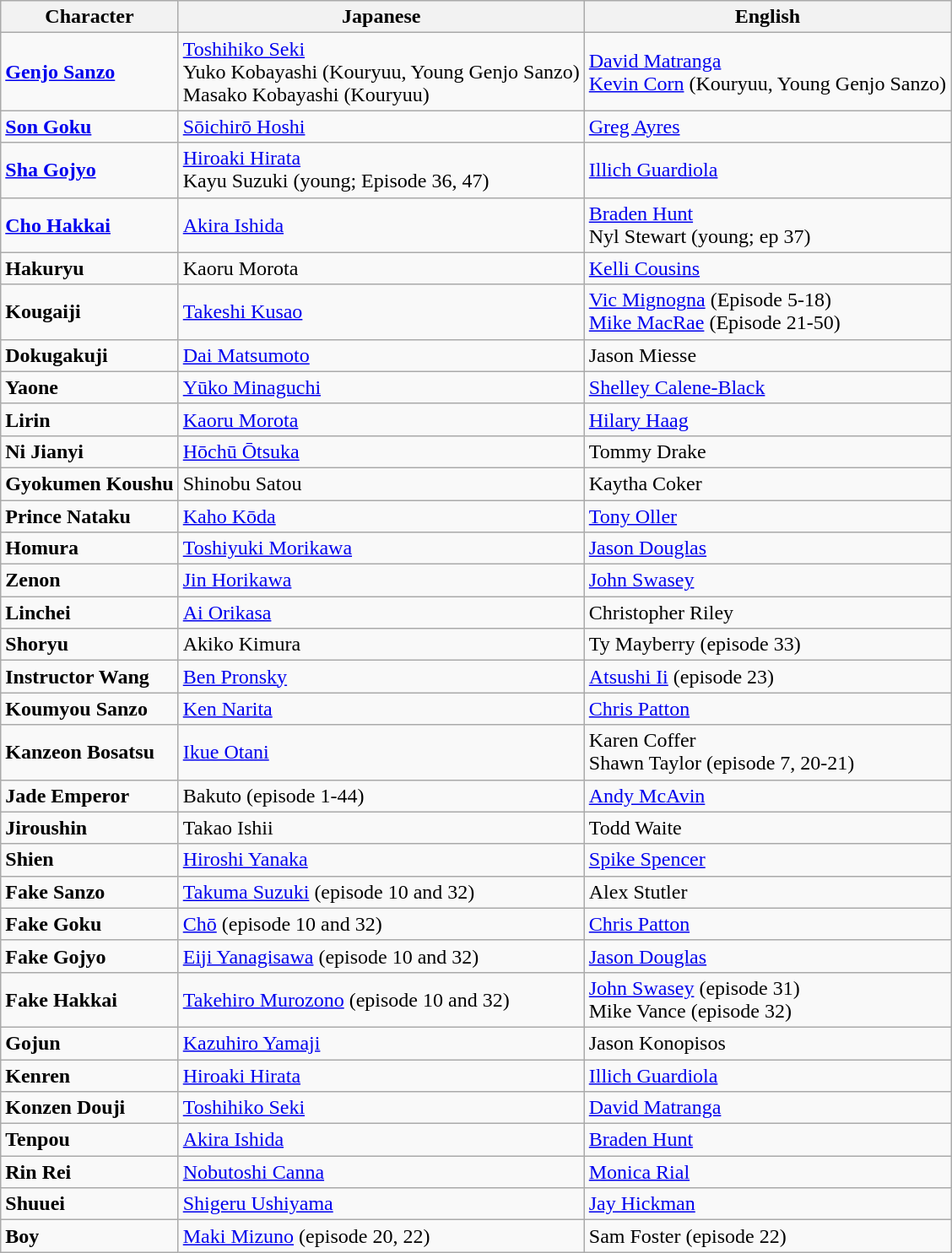<table class="wikitable" style="border-collapse: collapse;">
<tr>
<th>Character</th>
<th>Japanese</th>
<th>English</th>
</tr>
<tr>
<td><strong><a href='#'>Genjo Sanzo</a></strong></td>
<td><a href='#'>Toshihiko Seki</a> <br> Yuko Kobayashi (Kouryuu, Young Genjo Sanzo)  <br> Masako Kobayashi (Kouryuu)</td>
<td><a href='#'>David Matranga</a> <br> <a href='#'>Kevin Corn</a>  (Kouryuu, Young Genjo Sanzo)</td>
</tr>
<tr>
<td><strong><a href='#'>Son Goku</a></strong></td>
<td><a href='#'>Sōichirō Hoshi</a></td>
<td><a href='#'>Greg Ayres</a></td>
</tr>
<tr>
<td><strong><a href='#'>Sha Gojyo</a></strong></td>
<td><a href='#'>Hiroaki Hirata</a> <br> Kayu Suzuki (young; Episode 36, 47)</td>
<td><a href='#'>Illich Guardiola</a></td>
</tr>
<tr>
<td><strong><a href='#'>Cho Hakkai</a></strong></td>
<td><a href='#'>Akira Ishida</a></td>
<td><a href='#'>Braden Hunt</a> <br> Nyl Stewart (young; ep 37)</td>
</tr>
<tr>
<td><strong>Hakuryu</strong></td>
<td>Kaoru Morota</td>
<td><a href='#'>Kelli Cousins</a></td>
</tr>
<tr>
<td><strong>Kougaiji</strong></td>
<td><a href='#'>Takeshi Kusao</a></td>
<td><a href='#'>Vic Mignogna</a> (Episode 5-18) <br> <a href='#'>Mike MacRae</a> (Episode 21-50)</td>
</tr>
<tr>
<td><strong>Dokugakuji</strong></td>
<td><a href='#'>Dai Matsumoto</a></td>
<td>Jason Miesse</td>
</tr>
<tr>
<td><strong>Yaone</strong></td>
<td><a href='#'>Yūko Minaguchi</a></td>
<td><a href='#'>Shelley Calene-Black</a></td>
</tr>
<tr>
<td><strong>Lirin</strong></td>
<td><a href='#'>Kaoru Morota</a></td>
<td><a href='#'>Hilary Haag</a></td>
</tr>
<tr>
<td><strong>Ni Jianyi</strong></td>
<td><a href='#'>Hōchū Ōtsuka</a></td>
<td>Tommy Drake</td>
</tr>
<tr>
<td><strong>Gyokumen Koushu</strong></td>
<td>Shinobu Satou</td>
<td>Kaytha Coker</td>
</tr>
<tr>
<td><strong>Prince Nataku</strong></td>
<td><a href='#'>Kaho Kōda</a></td>
<td><a href='#'>Tony Oller</a></td>
</tr>
<tr>
<td><strong>Homura</strong></td>
<td><a href='#'>Toshiyuki Morikawa</a></td>
<td><a href='#'>Jason Douglas</a></td>
</tr>
<tr>
<td><strong>Zenon</strong></td>
<td><a href='#'>Jin Horikawa</a></td>
<td><a href='#'>John Swasey</a></td>
</tr>
<tr>
<td><strong>Linchei</strong></td>
<td><a href='#'>Ai Orikasa</a></td>
<td>Christopher Riley</td>
</tr>
<tr>
<td><strong>Shoryu</strong></td>
<td>Akiko Kimura</td>
<td>Ty Mayberry (episode 33)</td>
</tr>
<tr>
<td><strong>Instructor Wang</strong></td>
<td><a href='#'>Ben Pronsky</a></td>
<td><a href='#'>Atsushi Ii</a> (episode 23)</td>
</tr>
<tr>
<td><strong>Koumyou Sanzo</strong></td>
<td><a href='#'>Ken Narita</a></td>
<td><a href='#'>Chris Patton</a></td>
</tr>
<tr>
<td><strong>Kanzeon Bosatsu</strong></td>
<td><a href='#'>Ikue Otani</a></td>
<td>Karen Coffer <br> Shawn Taylor (episode 7, 20-21)</td>
</tr>
<tr>
<td><strong>Jade Emperor</strong></td>
<td>Bakuto (episode 1-44)</td>
<td><a href='#'>Andy McAvin</a></td>
</tr>
<tr>
<td><strong>Jiroushin</strong></td>
<td>Takao Ishii</td>
<td>Todd Waite</td>
</tr>
<tr>
<td><strong>Shien</strong></td>
<td><a href='#'>Hiroshi Yanaka</a></td>
<td><a href='#'>Spike Spencer</a></td>
</tr>
<tr>
<td><strong>Fake Sanzo</strong></td>
<td><a href='#'>Takuma Suzuki</a> (episode 10 and 32)</td>
<td>Alex Stutler</td>
</tr>
<tr>
<td><strong>Fake Goku</strong></td>
<td><a href='#'>Chō</a> (episode 10 and 32)</td>
<td><a href='#'>Chris Patton</a></td>
</tr>
<tr>
<td><strong>Fake Gojyo</strong></td>
<td><a href='#'>Eiji Yanagisawa</a> (episode 10 and 32)</td>
<td><a href='#'>Jason Douglas</a></td>
</tr>
<tr>
<td><strong>Fake Hakkai</strong></td>
<td><a href='#'>Takehiro Murozono</a> (episode 10 and 32)</td>
<td><a href='#'>John Swasey</a> (episode 31) <br> Mike Vance (episode 32)</td>
</tr>
<tr>
<td><strong>Gojun</strong></td>
<td><a href='#'>Kazuhiro Yamaji</a></td>
<td>Jason Konopisos</td>
</tr>
<tr>
<td><strong>Kenren</strong></td>
<td><a href='#'>Hiroaki Hirata</a></td>
<td><a href='#'>Illich Guardiola</a></td>
</tr>
<tr>
<td><strong>Konzen Douji</strong></td>
<td><a href='#'>Toshihiko Seki</a></td>
<td><a href='#'>David Matranga</a></td>
</tr>
<tr>
<td><strong>Tenpou</strong></td>
<td><a href='#'>Akira Ishida</a></td>
<td><a href='#'>Braden Hunt</a></td>
</tr>
<tr>
<td><strong>Rin Rei</strong></td>
<td><a href='#'>Nobutoshi Canna</a></td>
<td><a href='#'>Monica Rial</a></td>
</tr>
<tr>
<td><strong>Shuuei</strong></td>
<td><a href='#'>Shigeru Ushiyama</a></td>
<td><a href='#'>Jay Hickman</a></td>
</tr>
<tr>
<td><strong>Boy</strong></td>
<td><a href='#'>Maki Mizuno</a> (episode 20, 22)</td>
<td>Sam Foster (episode 22)</td>
</tr>
</table>
